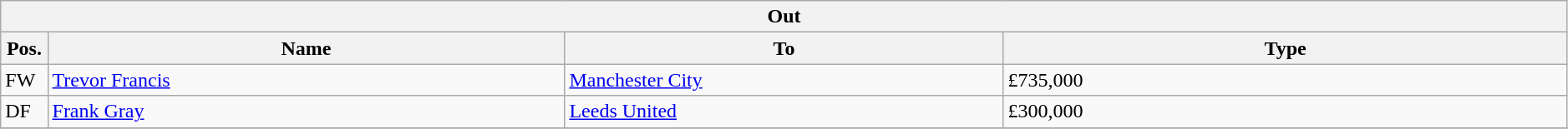<table class="wikitable" style="font-size:100%;width:99%;">
<tr>
<th colspan="4">Out</th>
</tr>
<tr>
<th width=3%>Pos.</th>
<th width=33%>Name</th>
<th width=28%>To</th>
<th width=36%>Type</th>
</tr>
<tr>
<td>FW</td>
<td><a href='#'>Trevor Francis</a></td>
<td><a href='#'>Manchester City</a></td>
<td>£735,000</td>
</tr>
<tr>
<td>DF</td>
<td><a href='#'>Frank Gray</a></td>
<td><a href='#'>Leeds United</a></td>
<td>£300,000</td>
</tr>
<tr>
</tr>
</table>
